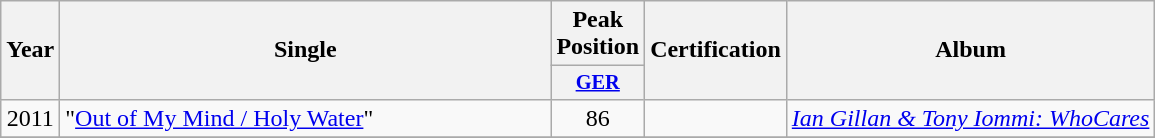<table class="wikitable plainrowheaders" style="text-align:center;" border="1">
<tr>
<th scope="col" rowspan="2">Year</th>
<th scope="col" rowspan="2" style="width:20em;">Single</th>
<th scope="col" colspan="1">Peak Position</th>
<th scope="col" rowspan="2">Certification</th>
<th scope="col" rowspan="2">Album</th>
</tr>
<tr>
<th scope="col" style="width:3em;font-size:85%;"><a href='#'>GER</a><br></th>
</tr>
<tr>
<td>2011</td>
<td style="text-align:left;">"<a href='#'>Out of My Mind / Holy Water</a>"</td>
<td>86</td>
<td style="text-align:center;"></td>
<td style="text-align:center;"><em><a href='#'>Ian Gillan & Tony Iommi: WhoCares</a></em></td>
</tr>
<tr>
</tr>
</table>
